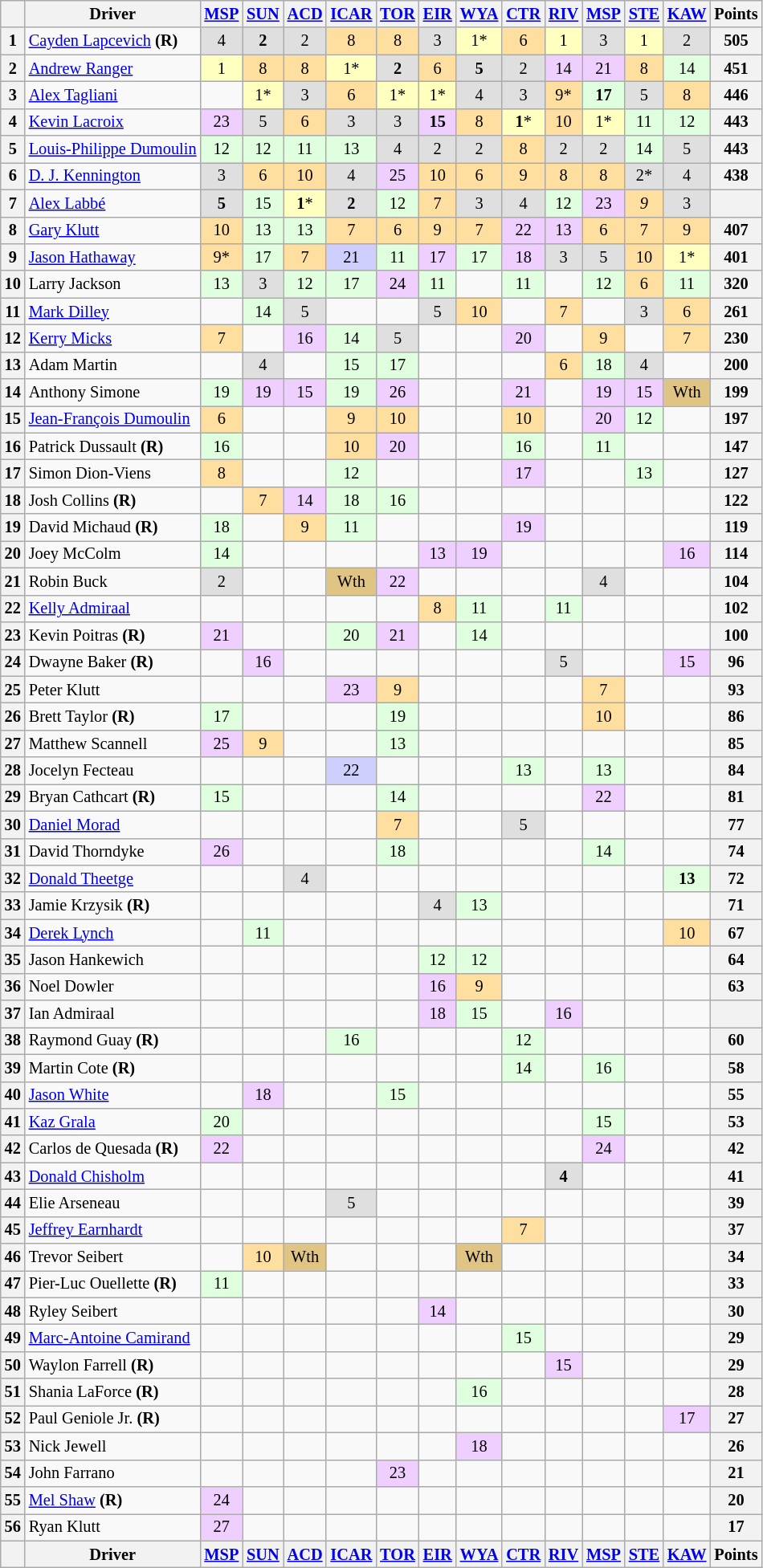<table class="wikitable" style="font-size:85%; text-align:center;">
<tr>
<th></th>
<th>Driver</th>
<th><a href='#'>MSP</a></th>
<th><a href='#'>SUN</a></th>
<th><a href='#'>ACD</a></th>
<th><a href='#'>ICAR</a></th>
<th><a href='#'>TOR</a></th>
<th><a href='#'>EIR</a></th>
<th><a href='#'>WYA</a></th>
<th><a href='#'>CTR</a></th>
<th><a href='#'>RIV</a></th>
<th><a href='#'>MSP</a></th>
<th><a href='#'>STE</a></th>
<th><a href='#'>KAW</a></th>
<th>Points</th>
</tr>
<tr>
<th>1</th>
<td align="left"><a href='#'>Cayden Lapcevich</a> <strong>(R)</strong></td>
<td style="background:#DFDFDF;">4</td>
<td style="background:#DFDFDF;"><strong>2</strong></td>
<td style="background:#DFDFDF;">2</td>
<td style="background:#FFDF9F;">8</td>
<td style="background:#FFDF9F;">8</td>
<td style="background:#DFDFDF;">3</td>
<td style="background:#FFFFBF;">1*</td>
<td style="background:#FFDF9F;">6</td>
<td style="background:#FFFFBF;">1</td>
<td style="background:#DFDFDF;">3</td>
<td style="background:#FFFFBF;">1</td>
<td style="background:#DFDFDF;">2</td>
<th>505</th>
</tr>
<tr>
<th>2</th>
<td align="left"><a href='#'>Andrew Ranger</a></td>
<td style="background:#FFFFBF;">1</td>
<td style="background:#FFDF9F;">8</td>
<td style="background:#FFDF9F;">8</td>
<td style="background:#FFFFBF;">1*</td>
<td style="background:#DFDFDF;"><strong>2</strong></td>
<td style="background:#FFDF9F;">6</td>
<td style="background:#DFDFDF;"><strong>5</strong></td>
<td style="background:#DFDFDF;">2</td>
<td style="background:#EFCFFF;">14</td>
<td style="background:#EFCFFF;">21</td>
<td style="background:#FFDF9F;">8</td>
<td style="background:#DFFFDF;">14</td>
<th>451</th>
</tr>
<tr>
<th>3</th>
<td align="left"><a href='#'>Alex Tagliani</a></td>
<td></td>
<td style="background:#FFFFBF;">1*</td>
<td style="background:#DFDFDF;">3</td>
<td style="background:#FFDF9F;">6</td>
<td style="background:#FFFFBF;">1*</td>
<td style="background:#FFFFBF;">1*</td>
<td style="background:#DFDFDF;">4</td>
<td style="background:#DFDFDF;">3</td>
<td style="background:#FFDF9F;">9*</td>
<td style="background:#DFFFDF;"><strong>17</strong></td>
<td style="background:#DFDFDF;">5</td>
<td style="background:#FFDF9F;">8</td>
<th>446</th>
</tr>
<tr>
<th>4</th>
<td align="left"><a href='#'>Kevin Lacroix</a></td>
<td style="background:#EFCFFF;">23</td>
<td style="background:#DFDFDF;">5</td>
<td style="background:#FFDF9F;">6</td>
<td style="background:#DFDFDF;">3</td>
<td style="background:#DFDFDF;">3</td>
<td style="background:#EFCFFF;"><strong>15</strong></td>
<td style="background:#FFDF9F;">8</td>
<td style="background:#FFFFBF;"><strong>1</strong>*</td>
<td style="background:#FFDF9F;">10</td>
<td style="background:#FFFFBF;">1*</td>
<td style="background:#DFFFDF;">11</td>
<td style="background:#DFFFDF;">12</td>
<th>443</th>
</tr>
<tr>
<th>5</th>
<td align="left"><a href='#'>Louis-Philippe Dumoulin</a></td>
<td style="background:#DFFFDF;">12</td>
<td style="background:#DFFFDF;">12</td>
<td style="background:#DFFFDF;">11</td>
<td style="background:#DFFFDF;">13</td>
<td style="background:#DFDFDF;">4</td>
<td style="background:#DFDFDF;">2</td>
<td style="background:#DFDFDF;">2</td>
<td style="background:#FFDF9F;">8</td>
<td style="background:#DFDFDF;">2</td>
<td style="background:#DFDFDF;">2</td>
<td style="background:#DFFFDF;">14</td>
<td style="background:#DFDFDF;">5</td>
<th>443</th>
</tr>
<tr>
<th>6</th>
<td align="left"><a href='#'>D. J. Kennington</a></td>
<td style="background:#DFDFDF;">3</td>
<td style="background:#FFDF9F;">6</td>
<td style="background:#FFDF9F;">10</td>
<td style="background:#DFDFDF;">4</td>
<td style="background:#EFCFFF;">25</td>
<td style="background:#FFDF9F;">10</td>
<td style="background:#FFDF9F;">6</td>
<td style="background:#FFDF9F;">9</td>
<td style="background:#FFDF9F;">8</td>
<td style="background:#FFDF9F;">8</td>
<td style="background:#DFDFDF;">2*</td>
<td style="background:#DFDFDF;">4</td>
<th>438</th>
</tr>
<tr>
<th>7</th>
<td align="left"><a href='#'>Alex Labbé</a></td>
<td style="background:#DFDFDF;"><strong>5</strong></td>
<td style="background:#DFFFDF;">15</td>
<td style="background:#FFFFBF;"><strong>1</strong>*</td>
<td style="background:#DFDFDF;"><strong>2</strong></td>
<td style="background:#DFFFDF;">12</td>
<td style="background:#FFDF9F;">7</td>
<td style="background:#DFDFDF;">3</td>
<td style="background:#DFDFDF;">4</td>
<td style="background:#DFFFDF;">12</td>
<td style="background:#EFCFFF;">23</td>
<td style="background:#FFDF9F;"><em>9</em></td>
<td style="background:#DFDFDF;">3</td>
<th></th>
</tr>
<tr>
<th>8</th>
<td align="left"><a href='#'>Gary Klutt</a></td>
<td style="background:#FFDF9F;">10</td>
<td style="background:#DFFFDF;">13</td>
<td style="background:#DFFFDF;">13</td>
<td style="background:#FFDF9F;">7</td>
<td style="background:#FFDF9F;">6</td>
<td style="background:#FFDF9F;">9</td>
<td style="background:#FFDF9F;">7</td>
<td style="background:#EFCFFF;">22</td>
<td style="background:#EFCFFF;">13</td>
<td style="background:#FFDF9F;">6</td>
<td style="background:#FFDF9F;">7</td>
<td style="background:#FFDF9F;">9</td>
<th>407</th>
</tr>
<tr>
<th>9</th>
<td align="left"><a href='#'>Jason Hathaway</a></td>
<td style="background:#FFDF9F;">9*</td>
<td style="background:#DFFFDF;">17</td>
<td style="background:#FFDF9F;">7</td>
<td style="background:#CFCFFF;">21</td>
<td style="background:#DFFFDF;">11</td>
<td style="background:#EFCFFF;">17</td>
<td style="background:#DFFFDF;">17</td>
<td style="background:#EFCFFF;">18</td>
<td style="background:#DFDFDF;">3</td>
<td style="background:#DFDFDF;">5</td>
<td style="background:#FFDF9F;">10</td>
<td style="background:#FFFFBF;">1*</td>
<th>401</th>
</tr>
<tr>
<th>10</th>
<td align="left">Larry Jackson</td>
<td style="background:#DFFFDF;">13</td>
<td style="background:#DFDFDF;">3</td>
<td style="background:#DFFFDF;">12</td>
<td style="background:#DFFFDF;">17</td>
<td style="background:#EFCFFF;">24</td>
<td style="background:#DFFFDF;">11</td>
<td></td>
<td style="background:#DFFFDF;">11</td>
<td></td>
<td style="background:#DFFFDF;">12</td>
<td style="background:#FFDF9F;">6</td>
<td style="background:#DFFFDF;">11</td>
<th>320</th>
</tr>
<tr>
<th>11</th>
<td align="left"><a href='#'>Mark Dilley</a></td>
<td></td>
<td style="background:#DFFFDF;">14</td>
<td style="background:#DFDFDF;">5</td>
<td></td>
<td></td>
<td style="background:#DFDFDF;">5</td>
<td style="background:#FFDF9F;">10</td>
<td></td>
<td style="background:#FFDF9F;">7</td>
<td></td>
<td style="background:#DFDFDF;">3</td>
<td style="background:#FFDF9F;">6</td>
<th>261</th>
</tr>
<tr>
<th>12</th>
<td align="left"><a href='#'>Kerry Micks</a></td>
<td style="background:#FFDF9F;">7</td>
<td></td>
<td style="background:#EFCFFF;">16</td>
<td style="background:#DFFFDF;">14</td>
<td style="background:#DFDFDF;">5</td>
<td></td>
<td></td>
<td style="background:#EFCFFF;">20</td>
<td></td>
<td style="background:#FFDF9F;">9</td>
<td></td>
<td style="background:#FFDF9F;">7</td>
<th>230</th>
</tr>
<tr>
<th>13</th>
<td align="left">Adam Martin</td>
<td></td>
<td style="background:#DFDFDF;">4</td>
<td></td>
<td style="background:#DFFFDF;">15</td>
<td style="background:#DFFFDF;">17</td>
<td></td>
<td></td>
<td></td>
<td style="background:#FFDF9F;">6</td>
<td style="background:#DFFFDF;">18</td>
<td style="background:#DFDFDF;">4</td>
<td></td>
<th>200</th>
</tr>
<tr>
<th>14</th>
<td align="left">Anthony Simone</td>
<td style="background:#DFFFDF;">19</td>
<td style="background:#EFCFFF;">19</td>
<td style="background:#EFCFFF;">15</td>
<td style="background:#DFFFDF;">19</td>
<td style="background:#EFCFFF;">26</td>
<td></td>
<td></td>
<td style="background:#EFCFFF;">21</td>
<td></td>
<td style="background:#EFCFFF;">19</td>
<td style="background:#EFCFFF;">15</td>
<td style="background:#DFC484;">Wth</td>
<th>199</th>
</tr>
<tr>
<th>15</th>
<td align="left"><a href='#'>Jean-François Dumoulin</a></td>
<td style="background:#FFDF9F;">6</td>
<td></td>
<td></td>
<td style="background:#FFDF9F;">9</td>
<td style="background:#FFDF9F;">10</td>
<td></td>
<td></td>
<td style="background:#FFDF9F;">10</td>
<td></td>
<td style="background:#EFCFFF;">20</td>
<td style="background:#DFFFDF;">12</td>
<td></td>
<th>197</th>
</tr>
<tr>
<th>16</th>
<td align="left">Patrick Dussault <strong>(R)</strong></td>
<td style="background:#DFFFDF;">16</td>
<td></td>
<td></td>
<td style="background:#FFDF9F;">10</td>
<td style="background:#EFCFFF;">20</td>
<td></td>
<td></td>
<td style="background:#DFFFDF;">16</td>
<td></td>
<td style="background:#DFFFDF;">11</td>
<td></td>
<td></td>
<th>147</th>
</tr>
<tr>
<th>17</th>
<td align="left">Simon Dion-Viens</td>
<td style="background:#FFDF9F;">8</td>
<td></td>
<td></td>
<td style="background:#DFFFDF;">12</td>
<td></td>
<td></td>
<td></td>
<td style="background:#EFCFFF;">17</td>
<td></td>
<td></td>
<td style="background:#DFFFDF;">13</td>
<td></td>
<th>127</th>
</tr>
<tr>
<th>18</th>
<td align="left">Josh Collins <strong>(R)</strong></td>
<td></td>
<td style="background:#FFDF9F;">7</td>
<td style="background:#EFCFFF;">14</td>
<td style="background:#DFFFDF;">18</td>
<td style="background:#DFFFDF;">16</td>
<td></td>
<td></td>
<td></td>
<td></td>
<td></td>
<td></td>
<td></td>
<th>122</th>
</tr>
<tr>
<th>19</th>
<td align="left">David Michaud <strong>(R)</strong></td>
<td style="background:#DFFFDF;">18</td>
<td></td>
<td style="background:#FFDF9F;">9</td>
<td style="background:#DFFFDF;">11</td>
<td></td>
<td></td>
<td></td>
<td style="background:#EFCFFF;">19</td>
<td></td>
<td></td>
<td></td>
<td></td>
<th>119</th>
</tr>
<tr>
<th>20</th>
<td align="left">Joey McColm</td>
<td style="background:#DFFFDF;">14</td>
<td></td>
<td></td>
<td></td>
<td></td>
<td style="background:#EFCFFF;">13</td>
<td style="background:#EFCFFF;">19</td>
<td></td>
<td></td>
<td></td>
<td></td>
<td style="background:#EFCFFF;">16</td>
<th>114</th>
</tr>
<tr>
<th>21</th>
<td align="left">Robin Buck</td>
<td style="background:#DFDFDF;">2</td>
<td></td>
<td></td>
<td style="background:#DFC484;">Wth</td>
<td style="background:#EFCFFF;">22</td>
<td></td>
<td></td>
<td></td>
<td></td>
<td style="background:#DFDFDF;">4</td>
<td></td>
<td></td>
<th>104</th>
</tr>
<tr>
<th>22</th>
<td align="left"><a href='#'>Kelly Admiraal</a></td>
<td></td>
<td></td>
<td></td>
<td></td>
<td></td>
<td style="background:#FFDF9F;">8</td>
<td style="background:#DFFFDF;">11</td>
<td></td>
<td style="background:#DFFFDF;">11</td>
<td></td>
<td></td>
<td></td>
<th>102</th>
</tr>
<tr>
<th>23</th>
<td align="left">Kevin Poitras <strong>(R)</strong></td>
<td style="background:#EFCFFF;">21</td>
<td></td>
<td></td>
<td style="background:#DFFFDF;">20</td>
<td style="background:#EFCFFF;">21</td>
<td></td>
<td style="background:#DFFFDF;">14</td>
<td></td>
<td></td>
<td></td>
<td></td>
<td></td>
<th>100</th>
</tr>
<tr>
<th>24</th>
<td align="left">Dwayne Baker <strong>(R)</strong></td>
<td></td>
<td style="background:#EFCFFF;">16</td>
<td></td>
<td></td>
<td></td>
<td></td>
<td></td>
<td></td>
<td style="background:#DFDFDF;">5</td>
<td></td>
<td></td>
<td style="background:#EFCFFF;">15</td>
<th>96</th>
</tr>
<tr>
<th>25</th>
<td align="left">Peter Klutt</td>
<td></td>
<td></td>
<td></td>
<td style="background:#EFCFFF;">23</td>
<td style="background:#FFDF9F;">9</td>
<td></td>
<td></td>
<td></td>
<td></td>
<td style="background:#FFDF9F;">7</td>
<td></td>
<td></td>
<th>93</th>
</tr>
<tr>
<th>26</th>
<td align="left">Brett Taylor <strong>(R)</strong></td>
<td style="background:#DFFFDF;">17</td>
<td></td>
<td></td>
<td></td>
<td style="background:#DFFFDF;">19</td>
<td></td>
<td></td>
<td></td>
<td></td>
<td style="background:#FFDF9F;">10</td>
<td></td>
<td></td>
<th>86</th>
</tr>
<tr>
<th>27</th>
<td align="left">Matthew Scannell</td>
<td style="background:#EFCFFF;">25</td>
<td style="background:#FFDF9F;">9</td>
<td></td>
<td></td>
<td style="background:#DFFFDF;">13</td>
<td></td>
<td></td>
<td></td>
<td></td>
<td></td>
<td></td>
<td></td>
<th>85</th>
</tr>
<tr>
<th>28</th>
<td align="left">Jocelyn Fecteau</td>
<td></td>
<td></td>
<td></td>
<td style="background:#CFCFFF;">22</td>
<td></td>
<td></td>
<td></td>
<td style="background:#DFFFDF;">13</td>
<td></td>
<td style="background:#DFFFDF;">13</td>
<td></td>
<td></td>
<th>84</th>
</tr>
<tr>
<th>29</th>
<td align="left">Bryan Cathcart <strong>(R)</strong></td>
<td style="background:#DFFFDF;">15</td>
<td></td>
<td></td>
<td></td>
<td style="background:#DFFFDF;">14</td>
<td></td>
<td></td>
<td></td>
<td></td>
<td style="background:#EFCFFF;">22</td>
<td></td>
<td></td>
<th>81</th>
</tr>
<tr>
<th>30</th>
<td align="left"><a href='#'>Daniel Morad</a></td>
<td></td>
<td></td>
<td></td>
<td></td>
<td style="background:#FFDF9F;">7</td>
<td></td>
<td></td>
<td style="background:#DFDFDF;">5</td>
<td></td>
<td></td>
<td></td>
<td></td>
<th>77</th>
</tr>
<tr>
<th>31</th>
<td align="left">David Thorndyke</td>
<td style="background:#EFCFFF;">26</td>
<td></td>
<td></td>
<td></td>
<td style="background:#DFFFDF;">18</td>
<td></td>
<td></td>
<td></td>
<td></td>
<td style="background:#DFFFDF;">14</td>
<td></td>
<td></td>
<th>74</th>
</tr>
<tr>
<th>32</th>
<td align="left"><a href='#'>Donald Theetge</a></td>
<td></td>
<td></td>
<td style="background:#DFDFDF;">4</td>
<td></td>
<td></td>
<td></td>
<td></td>
<td></td>
<td></td>
<td></td>
<td></td>
<td style="background:#DFFFDF;"><strong>13</strong></td>
<th>72</th>
</tr>
<tr>
<th>33</th>
<td align="left">Jamie Krzysik <strong>(R)</strong></td>
<td></td>
<td></td>
<td></td>
<td></td>
<td></td>
<td style="background:#DFDFDF;">4</td>
<td style="background:#DFFFDF;">13</td>
<td></td>
<td></td>
<td></td>
<td></td>
<td></td>
<th>71</th>
</tr>
<tr>
<th>34</th>
<td align="left"><a href='#'>Derek Lynch</a></td>
<td></td>
<td style="background:#DFFFDF;">11</td>
<td></td>
<td></td>
<td></td>
<td></td>
<td></td>
<td></td>
<td></td>
<td></td>
<td></td>
<td style="background:#FFDF9F;">10</td>
<th>67</th>
</tr>
<tr>
<th>35</th>
<td align="left">Jason Hankewich</td>
<td></td>
<td></td>
<td></td>
<td></td>
<td></td>
<td style="background:#DFFFDF;">12</td>
<td style="background:#DFFFDF;">12</td>
<td></td>
<td></td>
<td></td>
<td></td>
<td></td>
<th>64</th>
</tr>
<tr>
<th>36</th>
<td align="left">Noel Dowler</td>
<td></td>
<td></td>
<td></td>
<td></td>
<td></td>
<td style="background:#EFCFFF;">16</td>
<td style="background:#FFDF9F;">9</td>
<td></td>
<td></td>
<td></td>
<td></td>
<td></td>
<th>63</th>
</tr>
<tr>
<th>37</th>
<td align="left">Ian Admiraal</td>
<td></td>
<td></td>
<td></td>
<td></td>
<td></td>
<td style="background:#EFCFFF;">18</td>
<td style="background:#DFFFDF;">15</td>
<td></td>
<td style="background:#EFCFFF;">16</td>
<td></td>
<td></td>
<td></td>
<th></th>
</tr>
<tr>
<th>38</th>
<td align="left">Raymond Guay <strong>(R)</strong></td>
<td></td>
<td></td>
<td></td>
<td style="background:#DFFFDF;">16</td>
<td></td>
<td></td>
<td></td>
<td style="background:#DFFFDF;">12</td>
<td></td>
<td></td>
<td></td>
<td></td>
<th>60</th>
</tr>
<tr>
<th>39</th>
<td align="left">Martin Cote <strong>(R)</strong></td>
<td></td>
<td></td>
<td></td>
<td></td>
<td></td>
<td></td>
<td></td>
<td style="background:#DFFFDF;">14</td>
<td></td>
<td style="background:#DFFFDF;">16</td>
<td></td>
<td></td>
<th>58</th>
</tr>
<tr>
<th>40</th>
<td align="left"><a href='#'>Jason White</a></td>
<td></td>
<td style="background:#EFCFFF;">18</td>
<td></td>
<td></td>
<td style="background:#DFFFDF;">15</td>
<td></td>
<td></td>
<td></td>
<td></td>
<td></td>
<td></td>
<td></td>
<th>55</th>
</tr>
<tr>
<th>41</th>
<td align="left"><a href='#'>Kaz Grala</a></td>
<td style="background:#DFFFDF;">20</td>
<td></td>
<td></td>
<td></td>
<td></td>
<td></td>
<td></td>
<td></td>
<td></td>
<td style="background:#DFFFDF;">15</td>
<td></td>
<td></td>
<th>53</th>
</tr>
<tr>
<th>42</th>
<td align="left">Carlos de Quesada <strong>(R)</strong></td>
<td style="background:#EFCFFF;">22</td>
<td></td>
<td></td>
<td></td>
<td></td>
<td></td>
<td></td>
<td></td>
<td></td>
<td style="background:#EFCFFF;">24</td>
<td></td>
<td></td>
<th>42</th>
</tr>
<tr>
<th>43</th>
<td align="left"><a href='#'>Donald Chisholm</a></td>
<td></td>
<td></td>
<td></td>
<td></td>
<td></td>
<td></td>
<td></td>
<td></td>
<td style="background:#DFDFDF;"><strong>4</strong></td>
<td></td>
<td></td>
<td></td>
<th>41</th>
</tr>
<tr>
<th>44</th>
<td align="left">Elie Arseneau</td>
<td></td>
<td></td>
<td></td>
<td style="background:#DFDFDF;">5</td>
<td></td>
<td></td>
<td></td>
<td></td>
<td></td>
<td></td>
<td></td>
<td></td>
<th>39</th>
</tr>
<tr>
<th>45</th>
<td align="left"><a href='#'>Jeffrey Earnhardt</a></td>
<td></td>
<td></td>
<td></td>
<td></td>
<td></td>
<td></td>
<td></td>
<td style="background:#FFDF9F;">7</td>
<td></td>
<td></td>
<td></td>
<td></td>
<th>37</th>
</tr>
<tr>
<th>46</th>
<td align="left">Trevor Seibert</td>
<td></td>
<td style="background:#FFDF9F;">10</td>
<td style="background:#DFC484;">Wth</td>
<td></td>
<td></td>
<td></td>
<td style="background:#DFC484;">Wth</td>
<td></td>
<td></td>
<td></td>
<td></td>
<td></td>
<th>34</th>
</tr>
<tr>
<th>47</th>
<td align="left">Pier-Luc Ouellette <strong>(R)</strong></td>
<td style="background:#DFFFDF;">11</td>
<td></td>
<td></td>
<td></td>
<td></td>
<td></td>
<td></td>
<td></td>
<td></td>
<td></td>
<td></td>
<td></td>
<th>33</th>
</tr>
<tr>
<th>48</th>
<td align="left">Ryley Seibert</td>
<td></td>
<td></td>
<td></td>
<td></td>
<td></td>
<td style="background:#EFCFFF;">14</td>
<td></td>
<td></td>
<td></td>
<td></td>
<td></td>
<td></td>
<th>30</th>
</tr>
<tr>
<th>49</th>
<td align="left"><a href='#'>Marc-Antoine Camirand</a></td>
<td></td>
<td></td>
<td></td>
<td></td>
<td></td>
<td></td>
<td></td>
<td style="background:#DFFFDF;">15</td>
<td></td>
<td></td>
<td></td>
<td></td>
<th>29</th>
</tr>
<tr>
<th>50</th>
<td align="left">Waylon Farrell <strong>(R)</strong></td>
<td></td>
<td></td>
<td></td>
<td></td>
<td></td>
<td></td>
<td></td>
<td></td>
<td style="background:#EFCFFF;">15</td>
<td></td>
<td></td>
<td></td>
<th>29</th>
</tr>
<tr>
<th>51</th>
<td align="left">Shania LaForce <strong>(R)</strong></td>
<td></td>
<td></td>
<td></td>
<td></td>
<td></td>
<td></td>
<td style="background:#DFFFDF;">16</td>
<td></td>
<td></td>
<td></td>
<td></td>
<td></td>
<th>28</th>
</tr>
<tr>
<th>52</th>
<td align="left">Paul Geniole Jr. <strong>(R)</strong></td>
<td></td>
<td></td>
<td></td>
<td></td>
<td></td>
<td></td>
<td></td>
<td></td>
<td></td>
<td></td>
<td></td>
<td style="background:#EFCFFF;">17</td>
<th>27</th>
</tr>
<tr>
<th>53</th>
<td align="left">Nick Jewell</td>
<td></td>
<td></td>
<td></td>
<td></td>
<td></td>
<td></td>
<td style="background:#EFCFFF;">18</td>
<td></td>
<td></td>
<td></td>
<td></td>
<td></td>
<th>26</th>
</tr>
<tr>
<th>54</th>
<td align="left">John Farrano</td>
<td></td>
<td></td>
<td></td>
<td></td>
<td style="background:#EFCFFF;">23</td>
<td></td>
<td></td>
<td></td>
<td></td>
<td></td>
<td></td>
<td></td>
<th>21</th>
</tr>
<tr>
<th>55</th>
<td align="left"><a href='#'>Mel Shaw</a> <strong>(R)</strong></td>
<td style="background:#EFCFFF;">24</td>
<td></td>
<td></td>
<td></td>
<td></td>
<td></td>
<td></td>
<td></td>
<td></td>
<td></td>
<td></td>
<td></td>
<th>20</th>
</tr>
<tr>
<th>56</th>
<td align="left">Ryan Klutt</td>
<td style="background:#EFCFFF;">27</td>
<td></td>
<td></td>
<td></td>
<td></td>
<td></td>
<td></td>
<td></td>
<td></td>
<td></td>
<td></td>
<td></td>
<th>17</th>
</tr>
<tr>
<th></th>
<th>Driver</th>
<th><a href='#'>MSP</a></th>
<th><a href='#'>SUN</a></th>
<th><a href='#'>ACD</a></th>
<th><a href='#'>ICAR</a></th>
<th><a href='#'>TOR</a></th>
<th><a href='#'>EIR</a></th>
<th><a href='#'>WYA</a></th>
<th><a href='#'>CTR</a></th>
<th><a href='#'>RIV</a></th>
<th><a href='#'>MSP</a></th>
<th><a href='#'>STE</a></th>
<th><a href='#'>KAW</a></th>
<th>Points</th>
</tr>
</table>
